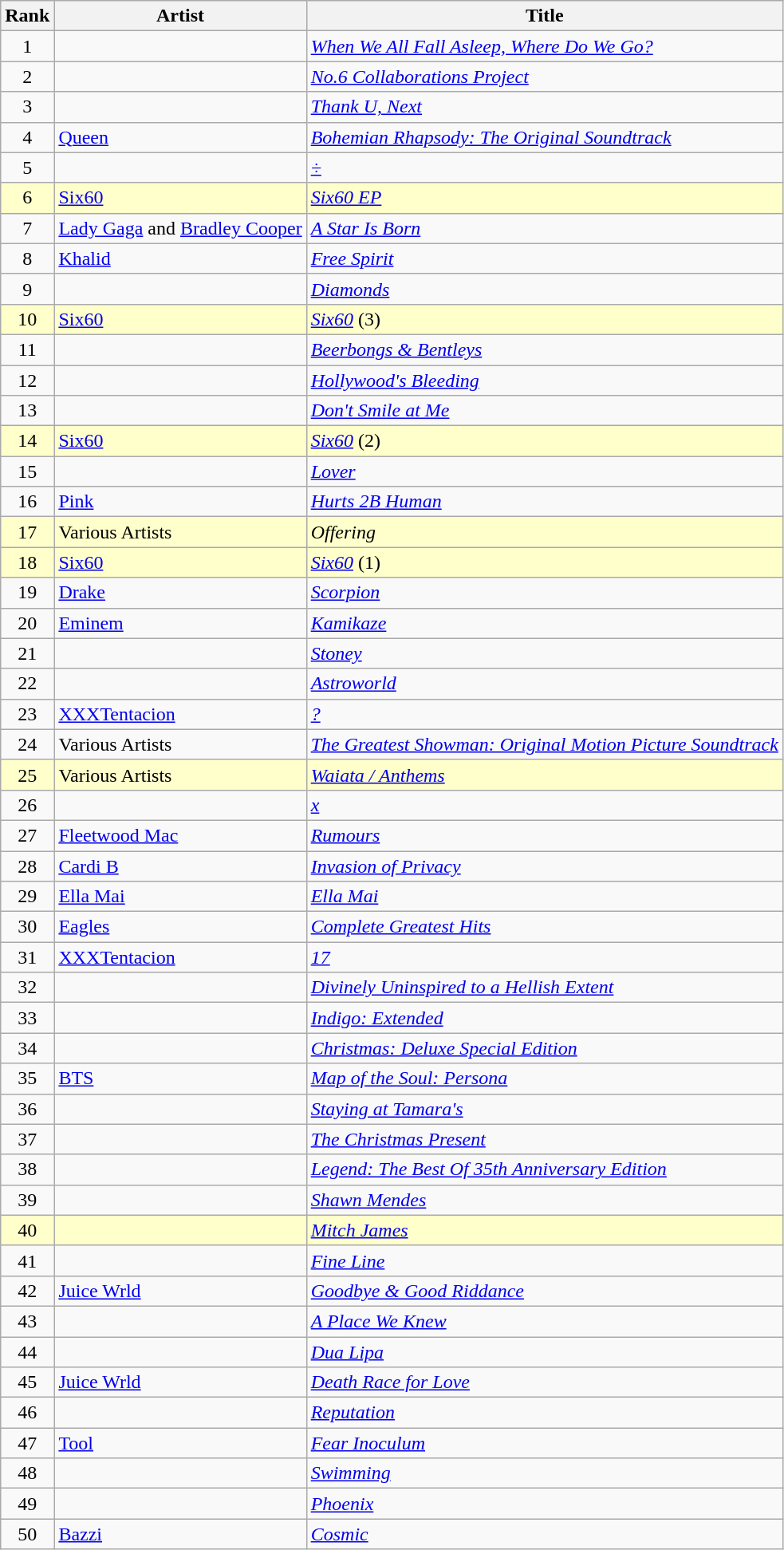<table class="wikitable sortable">
<tr>
<th>Rank</th>
<th>Artist</th>
<th>Title</th>
</tr>
<tr>
<td align="center">1</td>
<td></td>
<td><em><a href='#'>When We All Fall Asleep, Where Do We Go?</a></em></td>
</tr>
<tr>
<td align="center">2</td>
<td></td>
<td><em><a href='#'>No.6 Collaborations Project</a></em></td>
</tr>
<tr>
<td align="center">3</td>
<td></td>
<td><em><a href='#'>Thank U, Next</a></em></td>
</tr>
<tr>
<td align="center">4</td>
<td><a href='#'>Queen</a></td>
<td><em><a href='#'>Bohemian Rhapsody: The Original Soundtrack</a></em></td>
</tr>
<tr>
<td align="center">5</td>
<td></td>
<td><em><a href='#'>÷</a></em></td>
</tr>
<tr bgcolor="#FFFFCC">
<td align="center">6</td>
<td><a href='#'>Six60</a></td>
<td><em><a href='#'>Six60 EP</a></em></td>
</tr>
<tr>
<td align="center">7</td>
<td><a href='#'>Lady Gaga</a> and <a href='#'>Bradley Cooper</a></td>
<td><em><a href='#'>A Star Is Born</a></em></td>
</tr>
<tr>
<td align="center">8</td>
<td><a href='#'>Khalid</a></td>
<td><em><a href='#'>Free Spirit</a></em></td>
</tr>
<tr>
<td align="center">9</td>
<td></td>
<td><em><a href='#'>Diamonds</a></em></td>
</tr>
<tr bgcolor="#FFFFCC">
<td align="center">10</td>
<td><a href='#'>Six60</a></td>
<td><em><a href='#'>Six60</a></em> (3)</td>
</tr>
<tr>
<td align="center">11</td>
<td></td>
<td><em><a href='#'>Beerbongs & Bentleys</a></em></td>
</tr>
<tr>
<td align="center">12</td>
<td></td>
<td><em><a href='#'>Hollywood's Bleeding</a></em></td>
</tr>
<tr>
<td align="center">13</td>
<td></td>
<td><em><a href='#'>Don't Smile at Me</a></em></td>
</tr>
<tr bgcolor="#FFFFCC">
<td align="center">14</td>
<td><a href='#'>Six60</a></td>
<td><em><a href='#'>Six60</a></em> (2)</td>
</tr>
<tr>
<td align="center">15</td>
<td></td>
<td><em><a href='#'>Lover</a></em></td>
</tr>
<tr>
<td align="center">16</td>
<td><a href='#'>Pink</a></td>
<td><em><a href='#'>Hurts 2B Human</a></em></td>
</tr>
<tr bgcolor="#FFFFCC">
<td align="center">17</td>
<td>Various Artists</td>
<td><em>Offering</em></td>
</tr>
<tr bgcolor="#FFFFCC">
<td align="center">18</td>
<td><a href='#'>Six60</a></td>
<td><em><a href='#'>Six60</a></em> (1)</td>
</tr>
<tr>
<td align="center">19</td>
<td><a href='#'>Drake</a></td>
<td><em><a href='#'>Scorpion</a></em></td>
</tr>
<tr>
<td align="center">20</td>
<td><a href='#'>Eminem</a></td>
<td><em><a href='#'>Kamikaze</a></em></td>
</tr>
<tr>
<td align="center">21</td>
<td></td>
<td><em><a href='#'>Stoney</a></em></td>
</tr>
<tr>
<td align="center">22</td>
<td></td>
<td><em><a href='#'>Astroworld</a></em></td>
</tr>
<tr>
<td align="center">23</td>
<td><a href='#'>XXXTentacion</a></td>
<td><em><a href='#'>?</a></em></td>
</tr>
<tr>
<td align="center">24</td>
<td>Various Artists</td>
<td><em><a href='#'>The Greatest Showman: Original Motion Picture Soundtrack</a></em></td>
</tr>
<tr bgcolor="#FFFFCC">
<td align="center">25</td>
<td>Various Artists</td>
<td><em><a href='#'>Waiata / Anthems</a></em></td>
</tr>
<tr>
<td align="center">26</td>
<td></td>
<td><em><a href='#'>x</a></em></td>
</tr>
<tr>
<td align="center">27</td>
<td><a href='#'>Fleetwood Mac</a></td>
<td><em><a href='#'>Rumours</a></em></td>
</tr>
<tr>
<td align="center">28</td>
<td><a href='#'>Cardi B</a></td>
<td><em><a href='#'>Invasion of Privacy</a></em></td>
</tr>
<tr>
<td align="center">29</td>
<td><a href='#'>Ella Mai</a></td>
<td><em><a href='#'>Ella Mai</a></em></td>
</tr>
<tr>
<td align="center">30</td>
<td><a href='#'>Eagles</a></td>
<td><em><a href='#'>Complete Greatest Hits</a></em></td>
</tr>
<tr>
<td align="center">31</td>
<td><a href='#'>XXXTentacion</a></td>
<td><em><a href='#'>17</a></em></td>
</tr>
<tr>
<td align="center">32</td>
<td></td>
<td><em><a href='#'>Divinely Uninspired to a Hellish Extent</a></em></td>
</tr>
<tr>
<td align="center">33</td>
<td></td>
<td><em><a href='#'>Indigo: Extended</a></em></td>
</tr>
<tr>
<td align="center">34</td>
<td></td>
<td><em><a href='#'>Christmas: Deluxe Special Edition</a></em></td>
</tr>
<tr>
<td align="center">35</td>
<td><a href='#'>BTS</a></td>
<td><em><a href='#'>Map of the Soul: Persona</a></em></td>
</tr>
<tr>
<td align="center">36</td>
<td></td>
<td><em><a href='#'>Staying at Tamara's</a></em></td>
</tr>
<tr>
<td align="center">37</td>
<td></td>
<td><em><a href='#'>The Christmas Present</a></em></td>
</tr>
<tr>
<td align="center">38</td>
<td></td>
<td><em><a href='#'>Legend: The Best Of 35th Anniversary Edition</a></em></td>
</tr>
<tr>
<td align="center">39</td>
<td></td>
<td><em><a href='#'>Shawn Mendes</a></em></td>
</tr>
<tr bgcolor="#FFFFCC">
<td align="center">40</td>
<td></td>
<td><em><a href='#'>Mitch James</a></em></td>
</tr>
<tr>
<td align="center">41</td>
<td></td>
<td><em><a href='#'>Fine Line</a></em></td>
</tr>
<tr>
<td align="center">42</td>
<td><a href='#'>Juice Wrld</a></td>
<td><em><a href='#'>Goodbye & Good Riddance</a></em></td>
</tr>
<tr>
<td align="center">43</td>
<td></td>
<td><em><a href='#'>A Place We Knew</a></em></td>
</tr>
<tr>
<td align="center">44</td>
<td></td>
<td><em><a href='#'>Dua Lipa</a></em></td>
</tr>
<tr>
<td align="center">45</td>
<td><a href='#'>Juice Wrld</a></td>
<td><em><a href='#'>Death Race for Love</a></em></td>
</tr>
<tr>
<td align="center">46</td>
<td></td>
<td><em><a href='#'>Reputation</a></em></td>
</tr>
<tr>
<td align="center">47</td>
<td><a href='#'>Tool</a></td>
<td><em><a href='#'>Fear Inoculum</a></em></td>
</tr>
<tr>
<td align="center">48</td>
<td></td>
<td><em><a href='#'>Swimming</a></em></td>
</tr>
<tr>
<td align="center">49</td>
<td></td>
<td><em><a href='#'>Phoenix</a></em></td>
</tr>
<tr>
<td align="center">50</td>
<td><a href='#'>Bazzi</a></td>
<td><em><a href='#'>Cosmic</a></em></td>
</tr>
</table>
